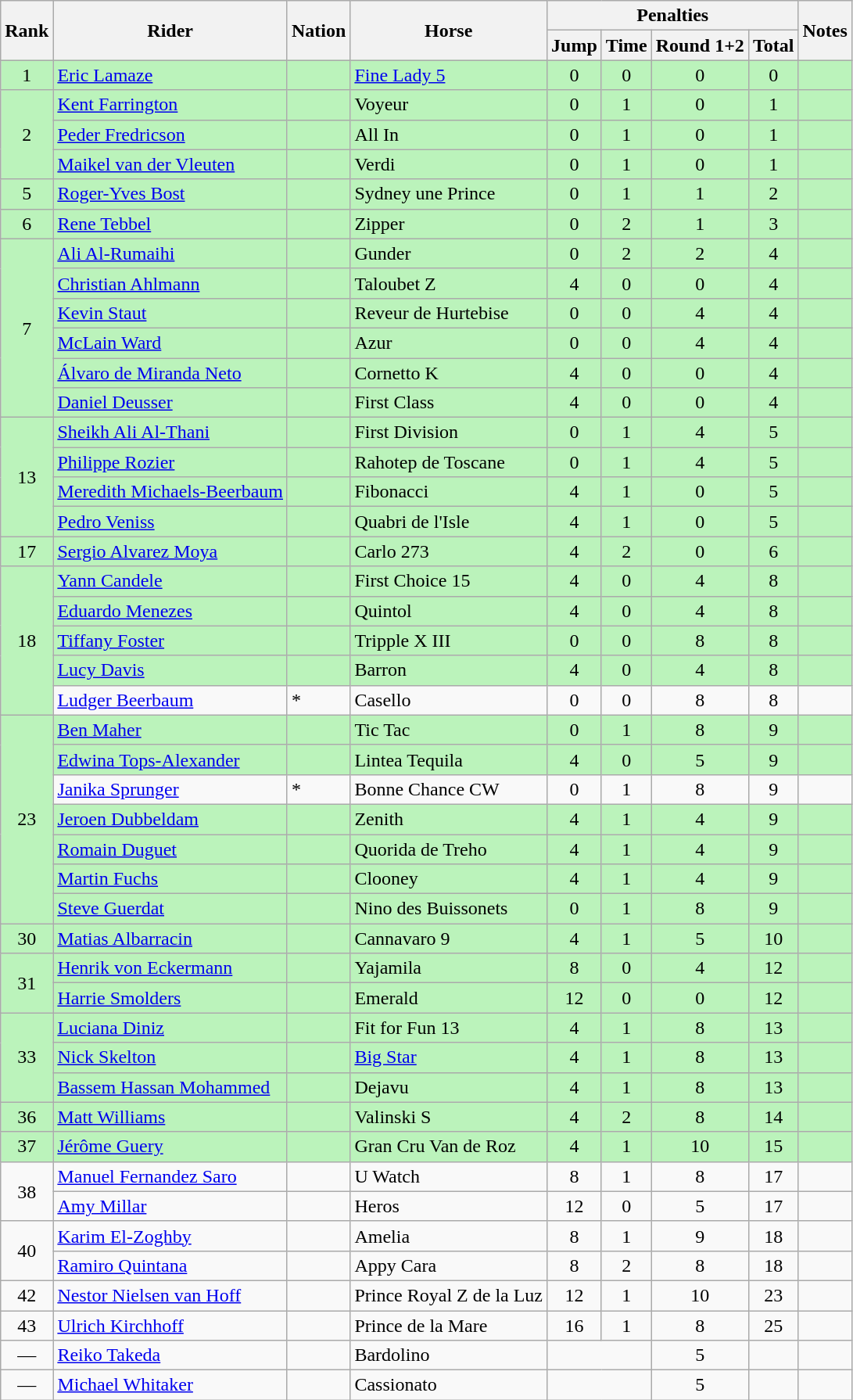<table class="wikitable sortable" style="text-align:center">
<tr>
<th rowspan="2">Rank</th>
<th rowspan="2">Rider</th>
<th rowspan=2>Nation</th>
<th rowspan="2">Horse</th>
<th colspan=4>Penalties</th>
<th rowspan=2>Notes</th>
</tr>
<tr>
<th>Jump</th>
<th>Time</th>
<th>Round 1+2</th>
<th>Total</th>
</tr>
<tr bgcolor=bbf3bb>
<td>1</td>
<td align=left><a href='#'>Eric Lamaze</a></td>
<td align=left></td>
<td align=left><a href='#'>Fine Lady 5</a></td>
<td>0</td>
<td>0</td>
<td>0</td>
<td>0</td>
<td></td>
</tr>
<tr bgcolor=bbf3bb>
<td rowspan="3">2</td>
<td align=left><a href='#'>Kent Farrington</a></td>
<td align=left></td>
<td align=left>Voyeur</td>
<td>0</td>
<td>1</td>
<td>0</td>
<td>1</td>
<td></td>
</tr>
<tr bgcolor=bbf3bb>
<td align=left><a href='#'>Peder Fredricson</a></td>
<td align=left></td>
<td align=left>All In</td>
<td>0</td>
<td>1</td>
<td>0</td>
<td>1</td>
<td></td>
</tr>
<tr bgcolor=bbf3bb>
<td align=left><a href='#'>Maikel van der Vleuten</a></td>
<td align=left></td>
<td align=left>Verdi</td>
<td>0</td>
<td>1</td>
<td>0</td>
<td>1</td>
<td></td>
</tr>
<tr bgcolor=bbf3bb>
<td>5</td>
<td align=left><a href='#'>Roger-Yves Bost</a></td>
<td align=left></td>
<td align=left>Sydney une Prince</td>
<td>0</td>
<td>1</td>
<td>1</td>
<td>2</td>
<td></td>
</tr>
<tr bgcolor=bbf3bb>
<td>6</td>
<td align=left><a href='#'>Rene Tebbel</a></td>
<td align=left></td>
<td align=left>Zipper</td>
<td>0</td>
<td>2</td>
<td>1</td>
<td>3</td>
<td></td>
</tr>
<tr bgcolor=bbf3bb>
<td rowspan="6">7</td>
<td align=left><a href='#'>Ali Al-Rumaihi</a></td>
<td align=left></td>
<td align=left>Gunder</td>
<td>0</td>
<td>2</td>
<td>2</td>
<td>4</td>
<td></td>
</tr>
<tr bgcolor=bbf3bb>
<td align=left><a href='#'>Christian Ahlmann</a></td>
<td align=left></td>
<td align=left>Taloubet Z</td>
<td>4</td>
<td>0</td>
<td>0</td>
<td>4</td>
<td></td>
</tr>
<tr bgcolor=bbf3bb>
<td align=left><a href='#'>Kevin Staut</a></td>
<td align=left></td>
<td align=left>Reveur de Hurtebise</td>
<td>0</td>
<td>0</td>
<td>4</td>
<td>4</td>
<td></td>
</tr>
<tr bgcolor=bbf3bb>
<td align=left><a href='#'>McLain Ward</a></td>
<td align=left></td>
<td align=left>Azur</td>
<td>0</td>
<td>0</td>
<td>4</td>
<td>4</td>
<td></td>
</tr>
<tr bgcolor=bbf3bb>
<td align=left><a href='#'>Álvaro de Miranda Neto</a></td>
<td align=left></td>
<td align=left>Cornetto K</td>
<td>4</td>
<td>0</td>
<td>0</td>
<td>4</td>
<td></td>
</tr>
<tr bgcolor=bbf3bb>
<td align=left><a href='#'>Daniel Deusser</a></td>
<td align=left></td>
<td align=left>First Class</td>
<td>4</td>
<td>0</td>
<td>0</td>
<td>4</td>
<td></td>
</tr>
<tr bgcolor=bbf3bb>
<td rowspan="4">13</td>
<td align=left><a href='#'>Sheikh Ali Al-Thani</a></td>
<td align=left></td>
<td align=left>First Division</td>
<td>0</td>
<td>1</td>
<td>4</td>
<td>5</td>
<td></td>
</tr>
<tr bgcolor=bbf3bb>
<td align=left><a href='#'>Philippe Rozier</a></td>
<td align=left></td>
<td align=left>Rahotep de Toscane</td>
<td>0</td>
<td>1</td>
<td>4</td>
<td>5</td>
<td></td>
</tr>
<tr bgcolor=bbf3bb>
<td align=left><a href='#'>Meredith Michaels-Beerbaum</a></td>
<td align=left></td>
<td align=left>Fibonacci</td>
<td>4</td>
<td>1</td>
<td>0</td>
<td>5</td>
<td></td>
</tr>
<tr bgcolor=bbf3bb>
<td align=left><a href='#'>Pedro Veniss</a></td>
<td align=left></td>
<td align=left>Quabri de l'Isle</td>
<td>4</td>
<td>1</td>
<td>0</td>
<td>5</td>
<td></td>
</tr>
<tr bgcolor=bbf3bb>
<td>17</td>
<td align=left><a href='#'>Sergio Alvarez Moya</a></td>
<td align=left></td>
<td align=left>Carlo 273</td>
<td>4</td>
<td>2</td>
<td>0</td>
<td>6</td>
<td></td>
</tr>
<tr bgcolor=bbf3bb>
<td rowspan="5">18</td>
<td align=left><a href='#'>Yann Candele</a></td>
<td align=left></td>
<td align=left>First Choice 15</td>
<td>4</td>
<td>0</td>
<td>4</td>
<td>8</td>
<td></td>
</tr>
<tr bgcolor=bbf3bb>
<td align=left><a href='#'>Eduardo Menezes</a></td>
<td align=left></td>
<td align=left>Quintol</td>
<td>4</td>
<td>0</td>
<td>4</td>
<td>8</td>
<td></td>
</tr>
<tr bgcolor=bbf3bb>
<td align=left><a href='#'>Tiffany Foster</a></td>
<td align=left></td>
<td align=left>Tripple X III</td>
<td>0</td>
<td>0</td>
<td>8</td>
<td>8</td>
<td></td>
</tr>
<tr bgcolor=bbf3bb>
<td align=left><a href='#'>Lucy Davis</a></td>
<td align=left></td>
<td align=left>Barron</td>
<td>4</td>
<td>0</td>
<td>4</td>
<td>8</td>
<td></td>
</tr>
<tr>
<td align=left><a href='#'>Ludger Beerbaum</a></td>
<td align=left>*</td>
<td align=left>Casello</td>
<td>0</td>
<td>0</td>
<td>8</td>
<td>8</td>
<td></td>
</tr>
<tr bgcolor=bbf3bb>
<td rowspan="7">23</td>
<td align=left><a href='#'>Ben Maher</a></td>
<td align=left></td>
<td align=left>Tic Tac</td>
<td>0</td>
<td>1</td>
<td>8</td>
<td>9</td>
<td></td>
</tr>
<tr bgcolor=bbf3bb>
<td align=left><a href='#'>Edwina Tops-Alexander</a></td>
<td align=left></td>
<td align=left>Lintea Tequila</td>
<td>4</td>
<td>0</td>
<td>5</td>
<td>9</td>
<td></td>
</tr>
<tr>
<td align=left><a href='#'>Janika Sprunger</a></td>
<td align=left>*</td>
<td align=left>Bonne Chance CW</td>
<td>0</td>
<td>1</td>
<td>8</td>
<td>9</td>
<td></td>
</tr>
<tr bgcolor=bbf3bb>
<td align=left><a href='#'>Jeroen Dubbeldam</a></td>
<td align=left></td>
<td align=left>Zenith</td>
<td>4</td>
<td>1</td>
<td>4</td>
<td>9</td>
<td></td>
</tr>
<tr bgcolor=bbf3bb>
<td align=left><a href='#'>Romain Duguet</a></td>
<td align=left></td>
<td align=left>Quorida de Treho</td>
<td>4</td>
<td>1</td>
<td>4</td>
<td>9</td>
<td></td>
</tr>
<tr bgcolor=bbf3bb>
<td align=left><a href='#'>Martin Fuchs</a></td>
<td align=left></td>
<td align=left>Clooney</td>
<td>4</td>
<td>1</td>
<td>4</td>
<td>9</td>
<td></td>
</tr>
<tr bgcolor=bbf3bb>
<td align=left><a href='#'>Steve Guerdat</a></td>
<td align=left></td>
<td align=left>Nino des Buissonets</td>
<td>0</td>
<td>1</td>
<td>8</td>
<td>9</td>
<td></td>
</tr>
<tr bgcolor=bbf3bb>
<td>30</td>
<td align=left><a href='#'>Matias Albarracin</a></td>
<td align=left></td>
<td align=left>Cannavaro 9</td>
<td>4</td>
<td>1</td>
<td>5</td>
<td>10</td>
<td></td>
</tr>
<tr bgcolor=bbf3bb>
<td rowspan="2">31</td>
<td align=left><a href='#'>Henrik von Eckermann</a></td>
<td align=left></td>
<td align=left>Yajamila</td>
<td>8</td>
<td>0</td>
<td>4</td>
<td>12</td>
<td></td>
</tr>
<tr bgcolor=bbf3bb>
<td align=left><a href='#'>Harrie Smolders</a></td>
<td align=left></td>
<td align=left>Emerald</td>
<td>12</td>
<td>0</td>
<td>0</td>
<td>12</td>
<td></td>
</tr>
<tr bgcolor=bbf3bb>
<td rowspan= "3">33</td>
<td align=left><a href='#'>Luciana Diniz</a></td>
<td align=left></td>
<td align=left>Fit for Fun 13</td>
<td>4</td>
<td>1</td>
<td>8</td>
<td>13</td>
<td></td>
</tr>
<tr bgcolor=bbf3bb>
<td align=left><a href='#'>Nick Skelton</a></td>
<td align=left></td>
<td align=left><a href='#'>Big Star</a></td>
<td>4</td>
<td>1</td>
<td>8</td>
<td>13</td>
<td></td>
</tr>
<tr bgcolor=bbf3bb>
<td align=left><a href='#'>Bassem Hassan Mohammed</a></td>
<td align=left></td>
<td align=left>Dejavu</td>
<td>4</td>
<td>1</td>
<td>8</td>
<td>13</td>
<td></td>
</tr>
<tr bgcolor=bbf3bb>
<td>36</td>
<td align=left><a href='#'>Matt Williams</a></td>
<td align=left></td>
<td align=left>Valinski S</td>
<td>4</td>
<td>2</td>
<td>8</td>
<td>14</td>
<td></td>
</tr>
<tr bgcolor=bbf3bb>
<td>37</td>
<td align=left><a href='#'>Jérôme Guery</a></td>
<td align=left></td>
<td align=left>Gran Cru Van de Roz</td>
<td>4</td>
<td>1</td>
<td>10</td>
<td>15</td>
<td></td>
</tr>
<tr>
<td rowspan= "2">38</td>
<td align=left><a href='#'>Manuel Fernandez Saro</a></td>
<td align=left></td>
<td align=left>U Watch</td>
<td>8</td>
<td>1</td>
<td>8</td>
<td>17</td>
<td></td>
</tr>
<tr>
<td align=left><a href='#'>Amy Millar</a></td>
<td align=left></td>
<td align=left>Heros</td>
<td>12</td>
<td>0</td>
<td>5</td>
<td>17</td>
<td></td>
</tr>
<tr>
<td rowspan= "2">40</td>
<td align=left><a href='#'>Karim El-Zoghby</a></td>
<td align=left></td>
<td align=left>Amelia</td>
<td>8</td>
<td>1</td>
<td>9</td>
<td>18</td>
<td></td>
</tr>
<tr>
<td align=left><a href='#'>Ramiro Quintana</a></td>
<td align=left></td>
<td align=left>Appy Cara</td>
<td>8</td>
<td>2</td>
<td>8</td>
<td>18</td>
<td></td>
</tr>
<tr>
<td>42</td>
<td align=left><a href='#'>Nestor Nielsen van Hoff</a></td>
<td align=left></td>
<td align=left>Prince Royal Z de la Luz</td>
<td>12</td>
<td>1</td>
<td>10</td>
<td>23</td>
<td></td>
</tr>
<tr>
<td>43</td>
<td align=left><a href='#'>Ulrich Kirchhoff</a></td>
<td align=left></td>
<td align=left>Prince de la Mare</td>
<td>16</td>
<td>1</td>
<td>8</td>
<td>25</td>
<td></td>
</tr>
<tr>
<td data-sort-value=44>—</td>
<td align=left><a href='#'>Reiko Takeda</a></td>
<td align=left></td>
<td align=left>Bardolino</td>
<td colspan=2 data-sort-value=50></td>
<td>5</td>
<td data-sort-value=50></td>
<td></td>
</tr>
<tr>
<td data-sort-value=45>—</td>
<td align=left><a href='#'>Michael Whitaker</a></td>
<td align=left></td>
<td align=left>Cassionato</td>
<td colspan=2 data-sort-value=99></td>
<td>5</td>
<td data-sort-value=99></td>
<td></td>
</tr>
</table>
